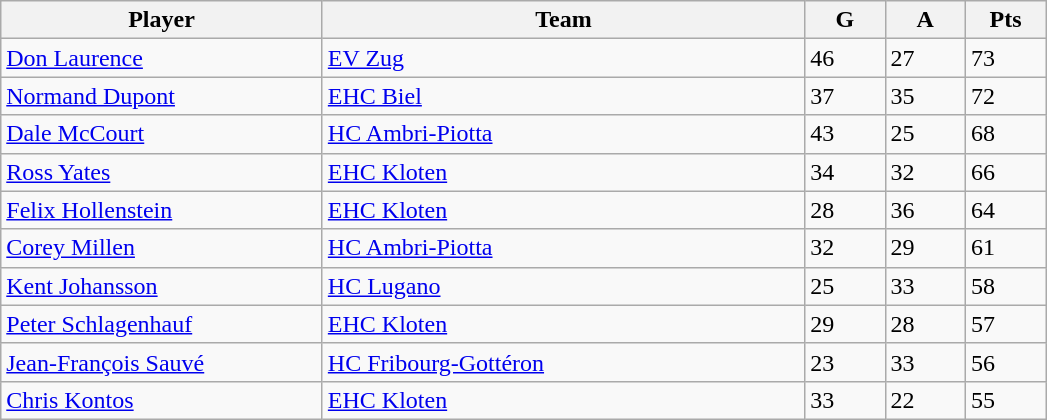<table class="wikitable">
<tr>
<th bgcolor="#DDDDFF" width="20%">Player</th>
<th bgcolor="#DDDDFF" width="30%">Team</th>
<th bgcolor="#DDDDFF" width="5%">G</th>
<th bgcolor="#DDDDFF" width="5%">A</th>
<th bgcolor="#DDDDFF" width="5%">Pts</th>
</tr>
<tr>
<td><a href='#'>Don Laurence</a></td>
<td><a href='#'>EV Zug</a></td>
<td>46</td>
<td>27</td>
<td>73</td>
</tr>
<tr>
<td><a href='#'>Normand Dupont</a></td>
<td><a href='#'>EHC Biel</a></td>
<td>37</td>
<td>35</td>
<td>72</td>
</tr>
<tr>
<td><a href='#'>Dale McCourt</a></td>
<td><a href='#'>HC Ambri-Piotta</a></td>
<td>43</td>
<td>25</td>
<td>68</td>
</tr>
<tr>
<td><a href='#'>Ross Yates</a></td>
<td><a href='#'>EHC Kloten</a></td>
<td>34</td>
<td>32</td>
<td>66</td>
</tr>
<tr>
<td><a href='#'>Felix Hollenstein</a></td>
<td><a href='#'>EHC Kloten</a></td>
<td>28</td>
<td>36</td>
<td>64</td>
</tr>
<tr>
<td><a href='#'>Corey Millen</a></td>
<td><a href='#'>HC Ambri-Piotta</a></td>
<td>32</td>
<td>29</td>
<td>61</td>
</tr>
<tr>
<td><a href='#'>Kent Johansson</a></td>
<td><a href='#'>HC Lugano</a></td>
<td>25</td>
<td>33</td>
<td>58</td>
</tr>
<tr>
<td><a href='#'>Peter Schlagenhauf</a></td>
<td><a href='#'>EHC Kloten</a></td>
<td>29</td>
<td>28</td>
<td>57</td>
</tr>
<tr>
<td><a href='#'>Jean-François Sauvé</a></td>
<td><a href='#'>HC Fribourg-Gottéron</a></td>
<td>23</td>
<td>33</td>
<td>56</td>
</tr>
<tr>
<td><a href='#'>Chris Kontos</a></td>
<td><a href='#'>EHC Kloten</a></td>
<td>33</td>
<td>22</td>
<td>55</td>
</tr>
</table>
